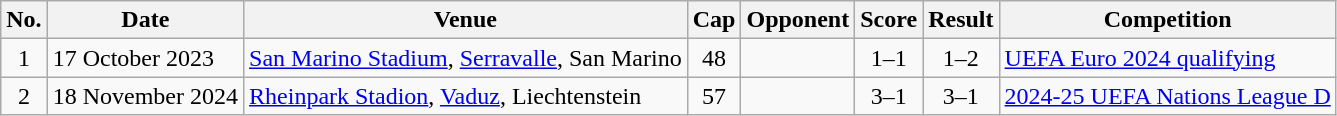<table class="wikitable sortable plainrowheaders">
<tr>
<th scope=col>No.</th>
<th scope=col>Date</th>
<th scope=col>Venue</th>
<th scope=col>Cap</th>
<th scope=col>Opponent</th>
<th scope=col>Score</th>
<th scope=col>Result</th>
<th scope=col>Competition</th>
</tr>
<tr>
<td align="center">1</td>
<td>17 October 2023</td>
<td><a href='#'>San Marino Stadium</a>, <a href='#'>Serravalle</a>, San Marino</td>
<td align=center>48</td>
<td></td>
<td align=center>1–1</td>
<td align=center>1–2</td>
<td><a href='#'>UEFA Euro 2024 qualifying</a></td>
</tr>
<tr>
<td align="center">2</td>
<td>18 November 2024</td>
<td><a href='#'>Rheinpark Stadion</a>, <a href='#'>Vaduz</a>, Liechtenstein</td>
<td align=center>57</td>
<td></td>
<td align=center>3–1</td>
<td align=center>3–1</td>
<td><a href='#'>2024-25 UEFA Nations League D</a></td>
</tr>
</table>
